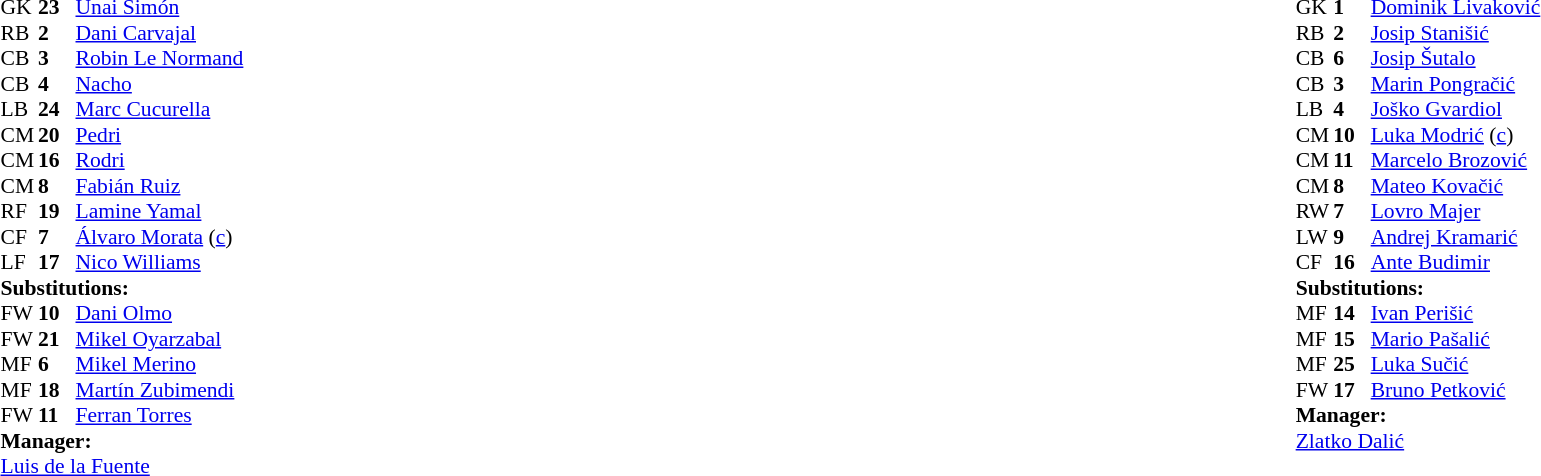<table width="100%">
<tr>
<td valign="top" width="40%"><br><table style="font-size:90%" cellspacing="0" cellpadding="0">
<tr>
<th width=25></th>
<th width=25></th>
</tr>
<tr>
<td>GK</td>
<td><strong>23</strong></td>
<td><a href='#'>Unai Simón</a></td>
</tr>
<tr>
<td>RB</td>
<td><strong>2</strong></td>
<td><a href='#'>Dani Carvajal</a></td>
</tr>
<tr>
<td>CB</td>
<td><strong>3</strong></td>
<td><a href='#'>Robin Le Normand</a></td>
</tr>
<tr>
<td>CB</td>
<td><strong>4</strong></td>
<td><a href='#'>Nacho</a></td>
</tr>
<tr>
<td>LB</td>
<td><strong>24</strong></td>
<td><a href='#'>Marc Cucurella</a></td>
</tr>
<tr>
<td>CM</td>
<td><strong>20</strong></td>
<td><a href='#'>Pedri</a></td>
<td></td>
<td></td>
</tr>
<tr>
<td>CM</td>
<td><strong>16</strong></td>
<td><a href='#'>Rodri</a></td>
<td></td>
<td></td>
</tr>
<tr>
<td>CM</td>
<td><strong>8</strong></td>
<td><a href='#'>Fabián Ruiz</a></td>
</tr>
<tr>
<td>RF</td>
<td><strong>19</strong></td>
<td><a href='#'>Lamine Yamal</a></td>
<td></td>
<td></td>
</tr>
<tr>
<td>CF</td>
<td><strong>7</strong></td>
<td><a href='#'>Álvaro Morata</a> (<a href='#'>c</a>)</td>
<td></td>
<td></td>
</tr>
<tr>
<td>LF</td>
<td><strong>17</strong></td>
<td><a href='#'>Nico Williams</a></td>
<td></td>
<td></td>
</tr>
<tr>
<td colspan=3><strong>Substitutions:</strong></td>
</tr>
<tr>
<td>FW</td>
<td><strong>10</strong></td>
<td><a href='#'>Dani Olmo</a></td>
<td></td>
<td></td>
</tr>
<tr>
<td>FW</td>
<td><strong>21</strong></td>
<td><a href='#'>Mikel Oyarzabal</a></td>
<td></td>
<td></td>
</tr>
<tr>
<td>MF</td>
<td><strong>6</strong></td>
<td><a href='#'>Mikel Merino</a></td>
<td></td>
<td></td>
</tr>
<tr>
<td>MF</td>
<td><strong>18</strong></td>
<td><a href='#'>Martín Zubimendi</a></td>
<td></td>
<td></td>
</tr>
<tr>
<td>FW</td>
<td><strong>11</strong></td>
<td><a href='#'>Ferran Torres</a></td>
<td></td>
<td></td>
</tr>
<tr>
<td colspan=3><strong>Manager:</strong></td>
</tr>
<tr>
<td colspan=3><a href='#'>Luis de la Fuente</a></td>
</tr>
</table>
</td>
<td valign="top"></td>
<td valign="top" width="50%"><br><table style="font-size:90%; margin:auto" cellspacing="0" cellpadding="0">
<tr>
<th width=25></th>
<th width=25></th>
</tr>
<tr>
<td>GK</td>
<td><strong>1</strong></td>
<td><a href='#'>Dominik Livaković</a></td>
</tr>
<tr>
<td>RB</td>
<td><strong>2</strong></td>
<td><a href='#'>Josip Stanišić</a></td>
</tr>
<tr>
<td>CB</td>
<td><strong>6</strong></td>
<td><a href='#'>Josip Šutalo</a></td>
</tr>
<tr>
<td>CB</td>
<td><strong>3</strong></td>
<td><a href='#'>Marin Pongračić</a></td>
</tr>
<tr>
<td>LB</td>
<td><strong>4</strong></td>
<td><a href='#'>Joško Gvardiol</a></td>
</tr>
<tr>
<td>CM</td>
<td><strong>10</strong></td>
<td><a href='#'>Luka Modrić</a> (<a href='#'>c</a>)</td>
<td></td>
<td></td>
</tr>
<tr>
<td>CM</td>
<td><strong>11</strong></td>
<td><a href='#'>Marcelo Brozović</a></td>
</tr>
<tr>
<td>CM</td>
<td><strong>8</strong></td>
<td><a href='#'>Mateo Kovačić</a></td>
<td></td>
<td></td>
</tr>
<tr>
<td>RW</td>
<td><strong>7</strong></td>
<td><a href='#'>Lovro Majer</a></td>
</tr>
<tr>
<td>LW</td>
<td><strong>9</strong></td>
<td><a href='#'>Andrej Kramarić</a></td>
<td></td>
<td></td>
</tr>
<tr>
<td>CF</td>
<td><strong>16</strong></td>
<td><a href='#'>Ante Budimir</a></td>
<td></td>
<td></td>
</tr>
<tr>
<td colspan=3><strong>Substitutions:</strong></td>
</tr>
<tr>
<td>MF</td>
<td><strong>14</strong></td>
<td><a href='#'>Ivan Perišić</a></td>
<td></td>
<td></td>
</tr>
<tr>
<td>MF</td>
<td><strong>15</strong></td>
<td><a href='#'>Mario Pašalić</a></td>
<td></td>
<td></td>
</tr>
<tr>
<td>MF</td>
<td><strong>25</strong></td>
<td><a href='#'>Luka Sučić</a></td>
<td></td>
<td></td>
</tr>
<tr>
<td>FW</td>
<td><strong>17</strong></td>
<td><a href='#'>Bruno Petković</a></td>
<td></td>
<td></td>
</tr>
<tr>
<td colspan=3><strong>Manager:</strong></td>
</tr>
<tr>
<td colspan=3><a href='#'>Zlatko Dalić</a></td>
</tr>
</table>
</td>
</tr>
</table>
